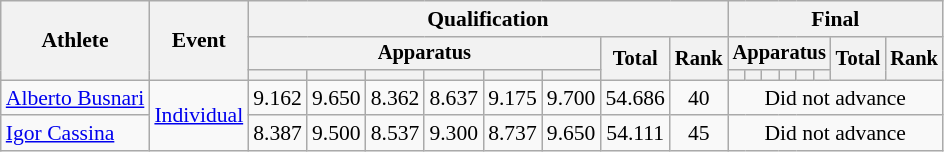<table class=wikitable style=font-size:90%;text-align:center>
<tr>
<th rowspan=3>Athlete</th>
<th rowspan=3>Event</th>
<th colspan=8>Qualification</th>
<th colspan=8>Final</th>
</tr>
<tr style=font-size:95%>
<th colspan=6>Apparatus</th>
<th rowspan=2>Total</th>
<th rowspan=2>Rank</th>
<th colspan=6>Apparatus</th>
<th rowspan=2>Total</th>
<th rowspan=2>Rank</th>
</tr>
<tr style=font-size:95%>
<th></th>
<th></th>
<th></th>
<th></th>
<th></th>
<th></th>
<th></th>
<th></th>
<th></th>
<th></th>
<th></th>
<th></th>
</tr>
<tr>
<td align=left><a href='#'>Alberto Busnari</a></td>
<td align=left rowspan=2><a href='#'>Individual</a></td>
<td align=center>9.162</td>
<td align=center>9.650</td>
<td align=center>8.362</td>
<td align=center>8.637</td>
<td align=center>9.175</td>
<td align=center>9.700</td>
<td align=center>54.686</td>
<td align=center>40</td>
<td align=center colspan=8>Did not advance</td>
</tr>
<tr>
<td align=left><a href='#'>Igor Cassina</a></td>
<td align=center>8.387</td>
<td align=center>9.500</td>
<td align=center>8.537</td>
<td align=center>9.300</td>
<td align=center>8.737</td>
<td align=center>9.650</td>
<td align=center>54.111</td>
<td align=center>45</td>
<td align=center colspan=8>Did not advance</td>
</tr>
</table>
